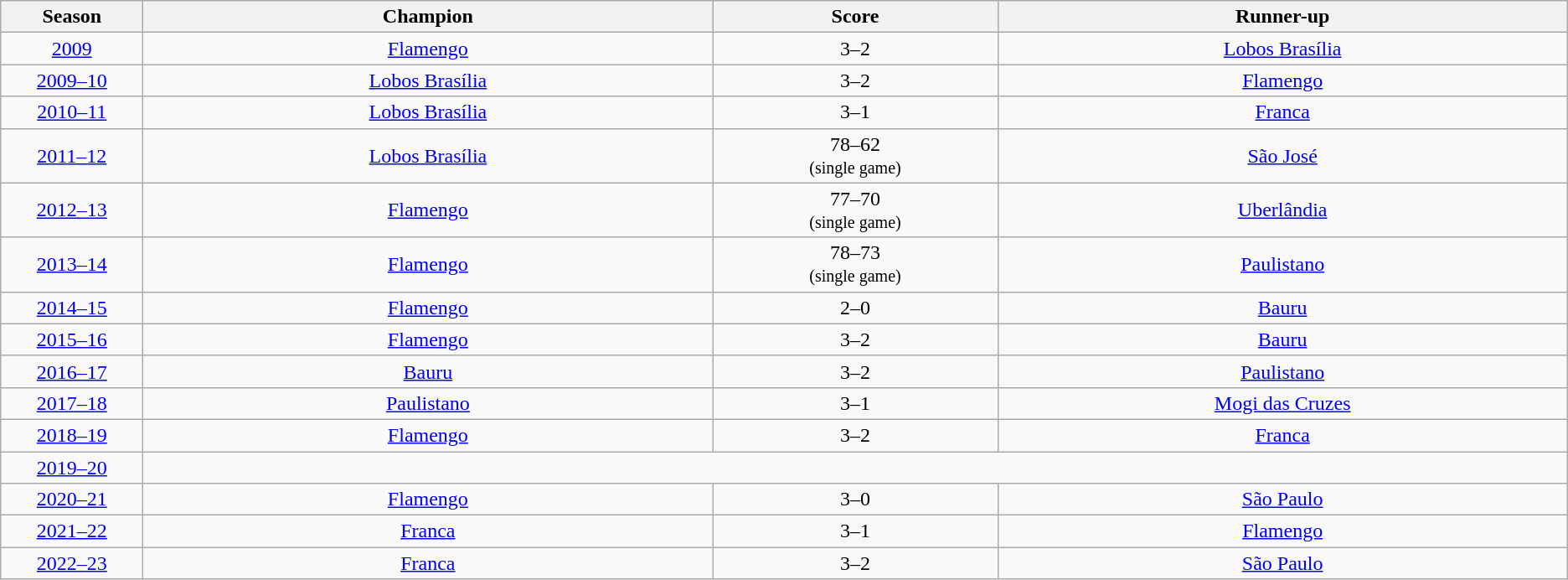<table class="wikitable" style="text-align: center;">
<tr>
<th width=5%>Season</th>
<th width=20%>Champion</th>
<th width=10%>Score</th>
<th width=20%>Runner-up</th>
</tr>
<tr>
<td><a href='#'>2009</a></td>
<td> <a href='#'>Flamengo</a></td>
<td>3–2</td>
<td> <a href='#'>Lobos Brasília</a></td>
</tr>
<tr>
<td><a href='#'>2009–10</a></td>
<td> <a href='#'>Lobos Brasília</a></td>
<td>3–2</td>
<td> <a href='#'>Flamengo</a></td>
</tr>
<tr>
<td><a href='#'>2010–11</a></td>
<td> <a href='#'>Lobos Brasília</a></td>
<td>3–1</td>
<td> <a href='#'>Franca</a></td>
</tr>
<tr>
<td><a href='#'>2011–12</a></td>
<td> <a href='#'>Lobos Brasília</a></td>
<td>78–62<br><small>(single game)</small></td>
<td> <a href='#'>São José</a></td>
</tr>
<tr>
<td><a href='#'>2012–13</a></td>
<td> <a href='#'>Flamengo</a></td>
<td>77–70<br><small>(single game)</small></td>
<td> <a href='#'>Uberlândia</a></td>
</tr>
<tr>
<td><a href='#'>2013–14</a></td>
<td> <a href='#'>Flamengo</a></td>
<td>78–73<br><small>(single game)</small></td>
<td> <a href='#'>Paulistano</a></td>
</tr>
<tr>
<td><a href='#'>2014–15</a></td>
<td> <a href='#'>Flamengo</a></td>
<td>2–0</td>
<td> <a href='#'>Bauru</a></td>
</tr>
<tr>
<td><a href='#'>2015–16</a></td>
<td> <a href='#'>Flamengo</a></td>
<td>3–2</td>
<td> <a href='#'>Bauru</a></td>
</tr>
<tr>
<td><a href='#'>2016–17</a></td>
<td> <a href='#'>Bauru</a></td>
<td>3–2</td>
<td> <a href='#'>Paulistano</a></td>
</tr>
<tr>
<td><a href='#'>2017–18</a></td>
<td> <a href='#'>Paulistano</a></td>
<td>3–1</td>
<td> <a href='#'>Mogi das Cruzes</a></td>
</tr>
<tr>
<td><a href='#'>2018–19</a></td>
<td> <a href='#'>Flamengo</a></td>
<td>3–2</td>
<td> <a href='#'>Franca</a></td>
</tr>
<tr>
<td><a href='#'>2019–20</a></td>
<td colspan=3></td>
</tr>
<tr>
<td><a href='#'>2020–21</a></td>
<td> <a href='#'>Flamengo</a></td>
<td>3–0</td>
<td> <a href='#'>São Paulo</a></td>
</tr>
<tr>
<td><a href='#'>2021–22</a></td>
<td> <a href='#'>Franca</a></td>
<td>3–1</td>
<td> <a href='#'>Flamengo</a></td>
</tr>
<tr>
<td><a href='#'>2022–23</a></td>
<td> <a href='#'>Franca</a></td>
<td>3–2</td>
<td> <a href='#'>São Paulo</a></td>
</tr>
</table>
